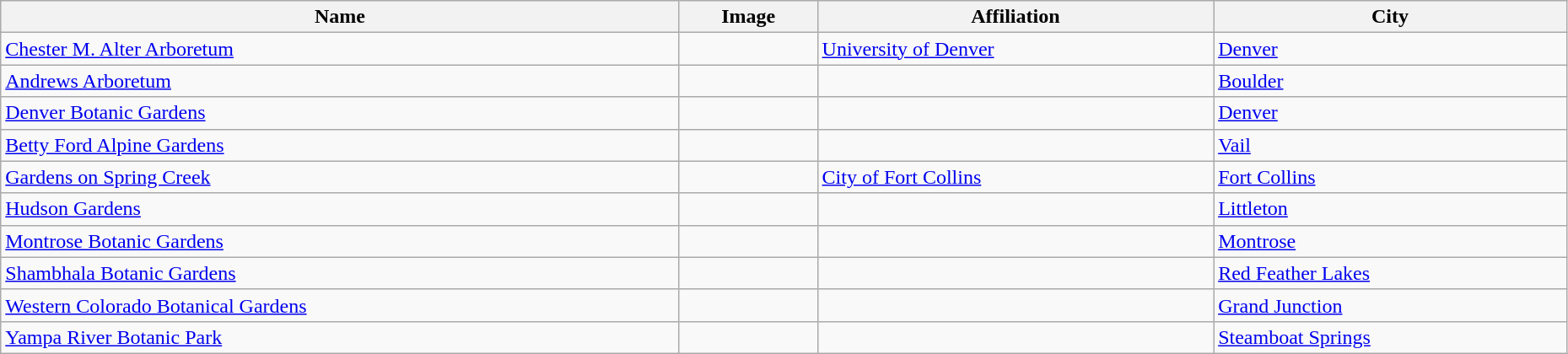<table class="wikitable" style="width:98%">
<tr>
<th>Name</th>
<th>Image</th>
<th>Affiliation</th>
<th>City</th>
</tr>
<tr>
<td><a href='#'>Chester M. Alter Arboretum</a></td>
<td></td>
<td><a href='#'>University of Denver</a></td>
<td><a href='#'>Denver</a></td>
</tr>
<tr>
<td><a href='#'>Andrews Arboretum</a></td>
<td></td>
<td></td>
<td><a href='#'>Boulder</a></td>
</tr>
<tr>
<td><a href='#'>Denver Botanic Gardens</a></td>
<td></td>
<td></td>
<td><a href='#'>Denver</a></td>
</tr>
<tr>
<td><a href='#'>Betty Ford Alpine Gardens</a></td>
<td></td>
<td></td>
<td><a href='#'>Vail</a></td>
</tr>
<tr>
<td><a href='#'>Gardens on Spring Creek</a></td>
<td></td>
<td><a href='#'>City of Fort Collins</a></td>
<td><a href='#'>Fort Collins</a></td>
</tr>
<tr>
<td><a href='#'>Hudson Gardens</a></td>
<td></td>
<td></td>
<td><a href='#'>Littleton</a></td>
</tr>
<tr>
<td><a href='#'>Montrose Botanic Gardens</a></td>
<td></td>
<td></td>
<td><a href='#'>Montrose</a></td>
</tr>
<tr>
<td><a href='#'>Shambhala Botanic Gardens</a></td>
<td></td>
<td></td>
<td><a href='#'>Red Feather Lakes</a></td>
</tr>
<tr>
<td><a href='#'>Western Colorado Botanical Gardens</a></td>
<td></td>
<td></td>
<td><a href='#'>Grand Junction</a></td>
</tr>
<tr>
<td><a href='#'>Yampa River Botanic Park</a></td>
<td></td>
<td></td>
<td><a href='#'>Steamboat Springs</a></td>
</tr>
</table>
